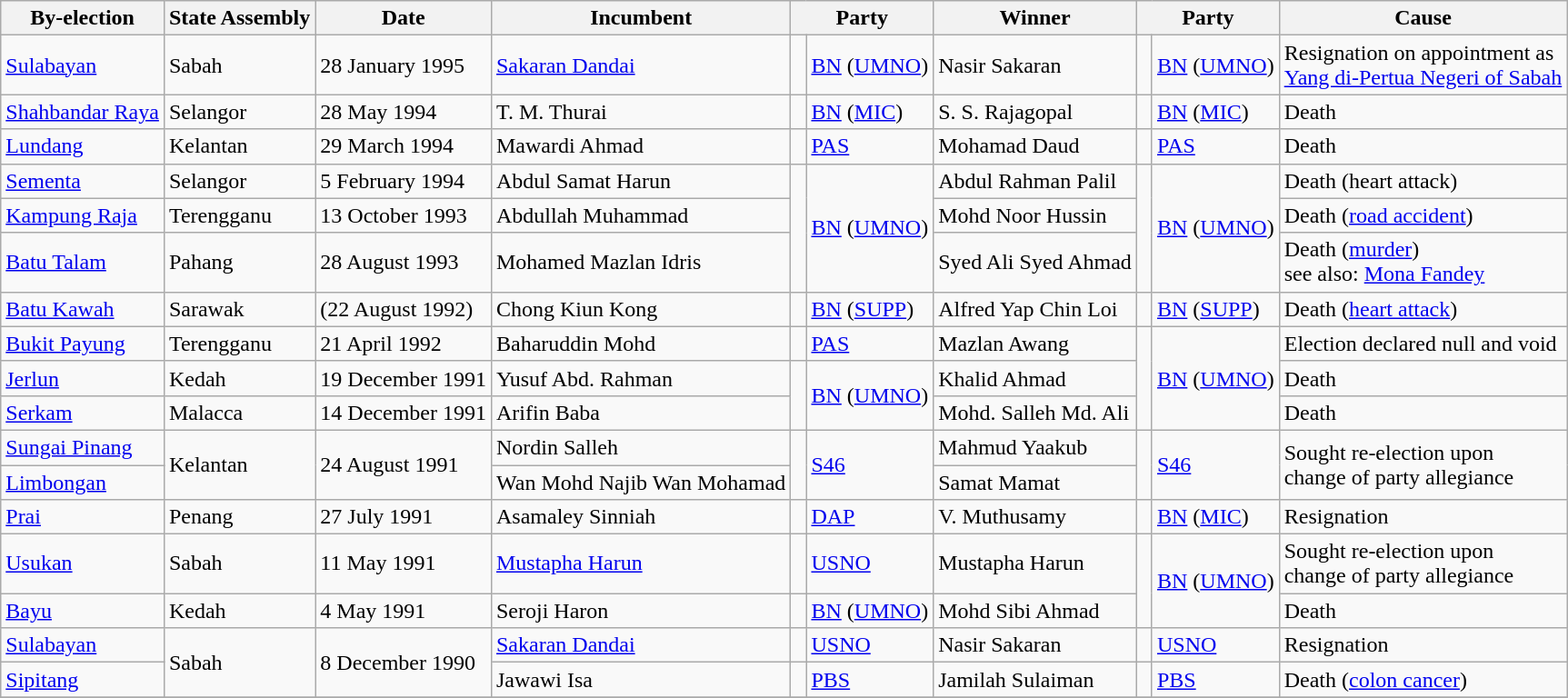<table class="wikitable">
<tr>
<th>By-election</th>
<th>State Assembly</th>
<th>Date</th>
<th>Incumbent</th>
<th colspan=2>Party</th>
<th>Winner</th>
<th colspan=2>Party</th>
<th>Cause</th>
</tr>
<tr>
<td><a href='#'>Sulabayan</a></td>
<td>Sabah</td>
<td>28 January 1995</td>
<td><a href='#'>Sakaran Dandai</a></td>
<td> </td>
<td><a href='#'>BN</a> (<a href='#'>UMNO</a>)</td>
<td>Nasir Sakaran</td>
<td> </td>
<td><a href='#'>BN</a> (<a href='#'>UMNO</a>)</td>
<td>Resignation on appointment as<br> <a href='#'>Yang di-Pertua Negeri of Sabah</a></td>
</tr>
<tr>
<td><a href='#'>Shahbandar Raya</a></td>
<td>Selangor</td>
<td>28 May 1994</td>
<td>T. M. Thurai</td>
<td> </td>
<td><a href='#'>BN</a> (<a href='#'>MIC</a>)</td>
<td>S. S. Rajagopal</td>
<td> </td>
<td><a href='#'>BN</a> (<a href='#'>MIC</a>)</td>
<td>Death</td>
</tr>
<tr>
<td><a href='#'>Lundang</a></td>
<td>Kelantan</td>
<td>29 March 1994</td>
<td>Mawardi Ahmad</td>
<td> </td>
<td><a href='#'>PAS</a></td>
<td>Mohamad Daud</td>
<td> </td>
<td><a href='#'>PAS</a></td>
<td>Death</td>
</tr>
<tr>
<td><a href='#'>Sementa</a></td>
<td>Selangor</td>
<td>5 February 1994</td>
<td>Abdul Samat Harun</td>
<td rowspan="3" > </td>
<td rowspan="3"><a href='#'>BN</a> (<a href='#'>UMNO</a>)</td>
<td>Abdul Rahman Palil</td>
<td rowspan="3" > </td>
<td rowspan="3"><a href='#'>BN</a> (<a href='#'>UMNO</a>)</td>
<td>Death (heart attack)</td>
</tr>
<tr>
<td><a href='#'>Kampung Raja</a></td>
<td>Terengganu</td>
<td>13 October 1993</td>
<td>Abdullah Muhammad</td>
<td>Mohd Noor Hussin</td>
<td>Death (<a href='#'>road accident</a>)</td>
</tr>
<tr>
<td><a href='#'>Batu Talam</a></td>
<td>Pahang</td>
<td>28 August 1993</td>
<td>Mohamed Mazlan Idris</td>
<td>Syed Ali Syed Ahmad</td>
<td>Death (<a href='#'>murder</a>)<br> see also: <a href='#'>Mona Fandey</a></td>
</tr>
<tr>
<td><a href='#'>Batu Kawah</a></td>
<td>Sarawak</td>
<td>(22 August 1992)</td>
<td>Chong Kiun Kong</td>
<td> </td>
<td><a href='#'>BN</a> (<a href='#'>SUPP</a>)</td>
<td>Alfred Yap Chin Loi</td>
<td> </td>
<td><a href='#'>BN</a> (<a href='#'>SUPP</a>)</td>
<td>Death (<a href='#'>heart attack</a>)</td>
</tr>
<tr>
<td><a href='#'>Bukit Payung</a></td>
<td>Terengganu</td>
<td>21 April 1992</td>
<td>Baharuddin Mohd</td>
<td> </td>
<td><a href='#'>PAS</a></td>
<td>Mazlan Awang</td>
<td rowspan="3" > </td>
<td rowspan="3"><a href='#'>BN</a> (<a href='#'>UMNO</a>)</td>
<td>Election declared null and void</td>
</tr>
<tr>
<td><a href='#'>Jerlun</a></td>
<td>Kedah</td>
<td>19 December 1991</td>
<td>Yusuf Abd. Rahman</td>
<td rowspan="2" > </td>
<td rowspan="2"><a href='#'>BN</a> (<a href='#'>UMNO</a>)</td>
<td>Khalid Ahmad</td>
<td>Death</td>
</tr>
<tr>
<td><a href='#'>Serkam</a></td>
<td>Malacca</td>
<td>14 December 1991</td>
<td>Arifin Baba</td>
<td>Mohd. Salleh Md. Ali</td>
<td>Death</td>
</tr>
<tr>
<td><a href='#'>Sungai Pinang</a></td>
<td rowspan="2">Kelantan</td>
<td rowspan="2">24 August 1991</td>
<td>Nordin Salleh</td>
<td rowspan="2" > </td>
<td rowspan="2"><a href='#'>S46</a></td>
<td>Mahmud Yaakub</td>
<td rowspan="2" > </td>
<td rowspan="2"><a href='#'>S46</a></td>
<td rowspan="2">Sought re-election upon<br> change of party allegiance</td>
</tr>
<tr>
<td><a href='#'>Limbongan</a></td>
<td>Wan Mohd Najib Wan Mohamad</td>
<td>Samat Mamat</td>
</tr>
<tr>
<td><a href='#'>Prai</a></td>
<td>Penang</td>
<td>27 July 1991</td>
<td>Asamaley Sinniah</td>
<td> </td>
<td><a href='#'>DAP</a></td>
<td>V. Muthusamy</td>
<td> </td>
<td><a href='#'>BN</a> (<a href='#'>MIC</a>)</td>
<td>Resignation</td>
</tr>
<tr>
<td><a href='#'>Usukan</a></td>
<td>Sabah</td>
<td>11 May 1991</td>
<td><a href='#'>Mustapha Harun</a></td>
<td></td>
<td><a href='#'>USNO</a></td>
<td>Mustapha Harun</td>
<td rowspan="2" > </td>
<td rowspan="2"><a href='#'>BN</a> (<a href='#'>UMNO</a>)</td>
<td>Sought re-election upon<br> change of party allegiance</td>
</tr>
<tr>
<td><a href='#'>Bayu</a></td>
<td>Kedah</td>
<td>4 May 1991</td>
<td>Seroji Haron</td>
<td> </td>
<td><a href='#'>BN</a> (<a href='#'>UMNO</a>)</td>
<td>Mohd Sibi Ahmad</td>
<td>Death</td>
</tr>
<tr>
<td><a href='#'>Sulabayan</a></td>
<td rowspan="2">Sabah</td>
<td rowspan="2">8 December 1990</td>
<td><a href='#'>Sakaran Dandai</a></td>
<td></td>
<td><a href='#'>USNO</a></td>
<td>Nasir Sakaran</td>
<td></td>
<td><a href='#'>USNO</a></td>
<td>Resignation</td>
</tr>
<tr>
<td><a href='#'>Sipitang</a></td>
<td>Jawawi Isa</td>
<td></td>
<td><a href='#'>PBS</a></td>
<td>Jamilah Sulaiman</td>
<td></td>
<td><a href='#'>PBS</a></td>
<td>Death (<a href='#'>colon cancer</a>)</td>
</tr>
<tr>
</tr>
</table>
